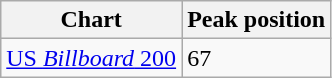<table class="wikitable">
<tr>
<th>Chart</th>
<th>Peak position</th>
</tr>
<tr>
<td><a href='#'>US <em>Billboard</em> 200</a></td>
<td>67</td>
</tr>
</table>
